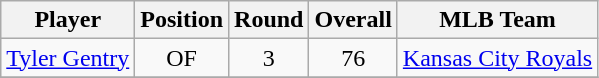<table class="wikitable" style="text-align:center;">
<tr>
<th>Player</th>
<th>Position</th>
<th>Round</th>
<th>Overall</th>
<th>MLB Team</th>
</tr>
<tr>
<td><a href='#'>Tyler Gentry</a></td>
<td>OF</td>
<td>3</td>
<td>76</td>
<td><a href='#'>Kansas City Royals</a></td>
</tr>
<tr>
</tr>
</table>
